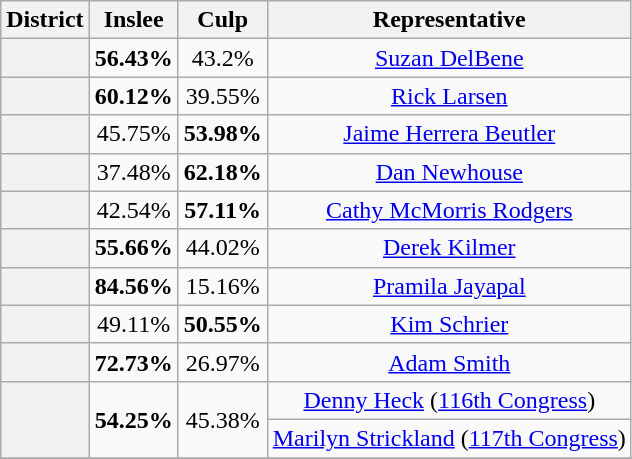<table class=wikitable>
<tr>
<th>District</th>
<th>Inslee</th>
<th>Culp</th>
<th>Representative</th>
</tr>
<tr align=center>
<th></th>
<td><strong>56.43%</strong></td>
<td>43.2%</td>
<td><a href='#'>Suzan DelBene</a></td>
</tr>
<tr align=center>
<th></th>
<td><strong>60.12%</strong></td>
<td>39.55%</td>
<td><a href='#'>Rick Larsen</a></td>
</tr>
<tr align=center>
<th></th>
<td>45.75%</td>
<td><strong>53.98%</strong></td>
<td><a href='#'>Jaime Herrera Beutler</a></td>
</tr>
<tr align=center>
<th></th>
<td>37.48%</td>
<td><strong>62.18%</strong></td>
<td><a href='#'>Dan Newhouse</a></td>
</tr>
<tr align=center>
<th></th>
<td>42.54%</td>
<td><strong>57.11%</strong></td>
<td><a href='#'>Cathy McMorris Rodgers</a></td>
</tr>
<tr align=center>
<th></th>
<td><strong>55.66%</strong></td>
<td>44.02%</td>
<td><a href='#'>Derek Kilmer</a></td>
</tr>
<tr align=center>
<th></th>
<td><strong>84.56%</strong></td>
<td>15.16%</td>
<td><a href='#'>Pramila Jayapal</a></td>
</tr>
<tr align=center>
<th></th>
<td>49.11%</td>
<td><strong>50.55%</strong></td>
<td><a href='#'>Kim Schrier</a></td>
</tr>
<tr align=center>
<th></th>
<td><strong>72.73%</strong></td>
<td>26.97%</td>
<td><a href='#'>Adam Smith</a></td>
</tr>
<tr align=center>
<th rowspan=2 ></th>
<td rowspan=2><strong>54.25%</strong></td>
<td rowspan=2>45.38%</td>
<td><a href='#'>Denny Heck</a> (<a href='#'>116th Congress</a>)</td>
</tr>
<tr align=center>
<td><a href='#'>Marilyn Strickland</a> (<a href='#'>117th Congress</a>)</td>
</tr>
<tr align=center>
</tr>
</table>
